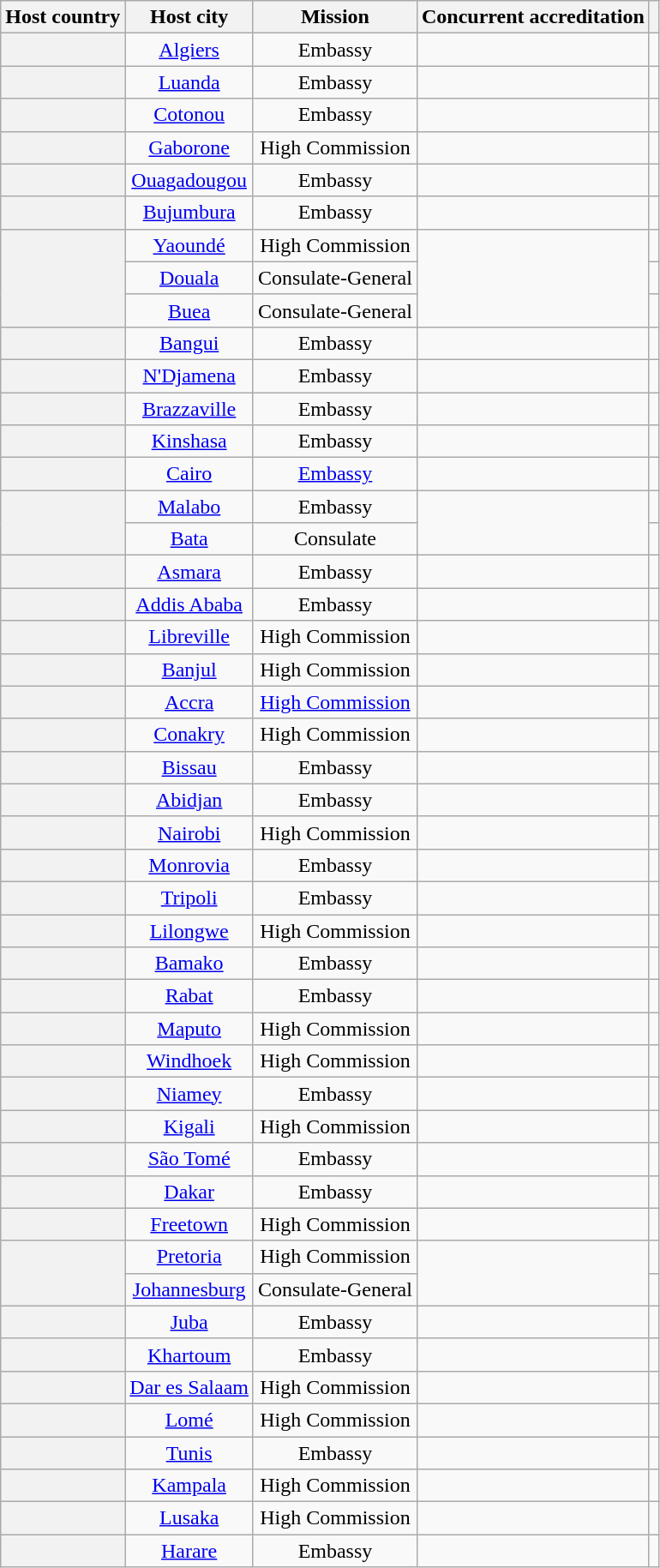<table class="wikitable plainrowheaders" style="text-align:center;">
<tr>
<th scope="col">Host country</th>
<th scope="col">Host city</th>
<th scope="col">Mission</th>
<th scope="col">Concurrent accreditation</th>
<th scope="col"></th>
</tr>
<tr>
<th scope="row"></th>
<td><a href='#'>Algiers</a></td>
<td>Embassy</td>
<td></td>
<td></td>
</tr>
<tr>
<th scope="row"></th>
<td><a href='#'>Luanda</a></td>
<td>Embassy</td>
<td></td>
<td></td>
</tr>
<tr>
<th scope="row"></th>
<td><a href='#'>Cotonou</a></td>
<td>Embassy</td>
<td></td>
<td></td>
</tr>
<tr>
<th scope="row"></th>
<td><a href='#'>Gaborone</a></td>
<td>High Commission</td>
<td></td>
<td></td>
</tr>
<tr>
<th scope="row"></th>
<td><a href='#'>Ouagadougou</a></td>
<td>Embassy</td>
<td></td>
<td></td>
</tr>
<tr>
<th scope="row"></th>
<td><a href='#'>Bujumbura</a></td>
<td>Embassy</td>
<td></td>
<td></td>
</tr>
<tr>
<th scope="row" rowspan="3"></th>
<td><a href='#'>Yaoundé</a></td>
<td>High Commission</td>
<td rowspan="3"></td>
<td></td>
</tr>
<tr>
<td><a href='#'>Douala</a></td>
<td>Consulate-General</td>
<td></td>
</tr>
<tr>
<td><a href='#'>Buea</a></td>
<td>Consulate-General</td>
<td></td>
</tr>
<tr>
<th scope="row"></th>
<td><a href='#'>Bangui</a></td>
<td>Embassy</td>
<td></td>
<td></td>
</tr>
<tr>
<th scope="row"></th>
<td><a href='#'>N'Djamena</a></td>
<td>Embassy</td>
<td></td>
<td></td>
</tr>
<tr>
<th scope="row"></th>
<td><a href='#'>Brazzaville</a></td>
<td>Embassy</td>
<td></td>
<td></td>
</tr>
<tr>
<th scope="row"></th>
<td><a href='#'>Kinshasa</a></td>
<td>Embassy</td>
<td></td>
<td></td>
</tr>
<tr>
<th scope="row"></th>
<td><a href='#'>Cairo</a></td>
<td><a href='#'>Embassy</a></td>
<td></td>
<td></td>
</tr>
<tr>
<th scope="row" rowspan="2"></th>
<td><a href='#'>Malabo</a></td>
<td>Embassy</td>
<td rowspan="2"></td>
<td></td>
</tr>
<tr>
<td><a href='#'>Bata</a></td>
<td>Consulate</td>
<td></td>
</tr>
<tr>
<th scope="row"></th>
<td><a href='#'>Asmara</a></td>
<td>Embassy</td>
<td></td>
<td></td>
</tr>
<tr>
<th scope="row"></th>
<td><a href='#'>Addis Ababa</a></td>
<td>Embassy</td>
<td></td>
<td></td>
</tr>
<tr>
<th scope="row"></th>
<td><a href='#'>Libreville</a></td>
<td>High Commission</td>
<td></td>
<td></td>
</tr>
<tr>
<th scope="row"></th>
<td><a href='#'>Banjul</a></td>
<td>High Commission</td>
<td></td>
<td></td>
</tr>
<tr>
<th scope="row"></th>
<td><a href='#'>Accra</a></td>
<td><a href='#'>High Commission</a></td>
<td></td>
<td></td>
</tr>
<tr>
<th scope="row"></th>
<td><a href='#'>Conakry</a></td>
<td>High Commission</td>
<td></td>
<td></td>
</tr>
<tr>
<th scope="row"></th>
<td><a href='#'>Bissau</a></td>
<td>Embassy</td>
<td></td>
<td></td>
</tr>
<tr>
<th scope="row"></th>
<td><a href='#'>Abidjan</a></td>
<td>Embassy</td>
<td></td>
<td></td>
</tr>
<tr>
<th scope="row"></th>
<td><a href='#'>Nairobi</a></td>
<td>High Commission</td>
<td></td>
<td></td>
</tr>
<tr>
<th scope="row"></th>
<td><a href='#'>Monrovia</a></td>
<td>Embassy</td>
<td></td>
<td></td>
</tr>
<tr>
<th scope="row"></th>
<td><a href='#'>Tripoli</a></td>
<td>Embassy</td>
<td></td>
<td></td>
</tr>
<tr>
<th scope="row"></th>
<td><a href='#'>Lilongwe</a></td>
<td>High Commission</td>
<td></td>
<td></td>
</tr>
<tr>
<th scope="row"></th>
<td><a href='#'>Bamako</a></td>
<td>Embassy</td>
<td></td>
<td></td>
</tr>
<tr>
<th scope="row"></th>
<td><a href='#'>Rabat</a></td>
<td>Embassy</td>
<td></td>
<td></td>
</tr>
<tr>
<th scope="row"></th>
<td><a href='#'>Maputo</a></td>
<td>High Commission</td>
<td></td>
<td></td>
</tr>
<tr>
<th scope="row"></th>
<td><a href='#'>Windhoek</a></td>
<td>High Commission</td>
<td></td>
<td></td>
</tr>
<tr>
<th scope="row"></th>
<td><a href='#'>Niamey</a></td>
<td>Embassy</td>
<td></td>
<td></td>
</tr>
<tr>
<th scope="row"></th>
<td><a href='#'>Kigali</a></td>
<td>High Commission</td>
<td></td>
<td></td>
</tr>
<tr>
<th scope="row"></th>
<td><a href='#'>São Tomé</a></td>
<td>Embassy</td>
<td></td>
<td></td>
</tr>
<tr>
<th scope="row"></th>
<td><a href='#'>Dakar</a></td>
<td>Embassy</td>
<td></td>
<td></td>
</tr>
<tr>
<th scope="row"></th>
<td><a href='#'>Freetown</a></td>
<td>High Commission</td>
<td></td>
<td></td>
</tr>
<tr>
<th scope="row" rowspan="2"></th>
<td><a href='#'>Pretoria</a></td>
<td>High Commission</td>
<td rowspan="2"></td>
<td></td>
</tr>
<tr>
<td><a href='#'>Johannesburg</a></td>
<td>Consulate-General</td>
<td></td>
</tr>
<tr>
<th scope="row"></th>
<td><a href='#'>Juba</a></td>
<td>Embassy</td>
<td></td>
<td></td>
</tr>
<tr>
<th scope="row"></th>
<td><a href='#'>Khartoum</a></td>
<td>Embassy</td>
<td></td>
<td></td>
</tr>
<tr>
<th scope="row"></th>
<td><a href='#'>Dar es Salaam</a></td>
<td>High Commission</td>
<td></td>
<td></td>
</tr>
<tr>
<th scope="row"></th>
<td><a href='#'>Lomé</a></td>
<td>High Commission</td>
<td></td>
<td></td>
</tr>
<tr>
<th scope="row"></th>
<td><a href='#'>Tunis</a></td>
<td>Embassy</td>
<td></td>
<td></td>
</tr>
<tr>
<th scope="row"></th>
<td><a href='#'>Kampala</a></td>
<td>High Commission</td>
<td></td>
<td></td>
</tr>
<tr>
<th scope="row"></th>
<td><a href='#'>Lusaka</a></td>
<td>High Commission</td>
<td></td>
<td></td>
</tr>
<tr>
<th scope="row"></th>
<td><a href='#'>Harare</a></td>
<td>Embassy</td>
<td></td>
<td></td>
</tr>
</table>
